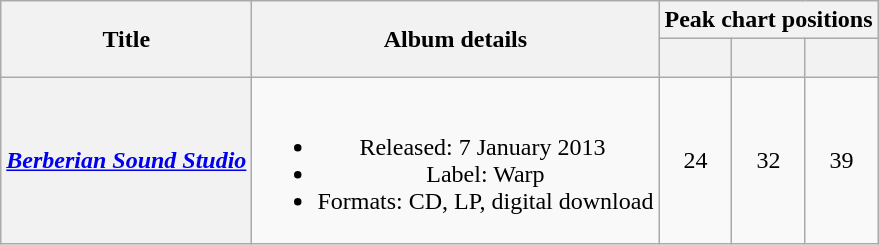<table class="wikitable plainrowheaders" style="text-align:center">
<tr>
<th scope="col" rowspan="2">Title</th>
<th scope="col" rowspan="2">Album details</th>
<th scope="col" colspan="3">Peak chart positions</th>
</tr>
<tr>
<th scope="col"><br></th>
<th scope="col"><br></th>
<th scope="col"><br></th>
</tr>
<tr>
<th scope="row"><em><a href='#'>Berberian Sound Studio</a></em></th>
<td><br><ul><li>Released: 7 January 2013 </li><li>Label: Warp </li><li>Formats: CD, LP, digital download</li></ul></td>
<td>24</td>
<td>32</td>
<td>39</td>
</tr>
</table>
